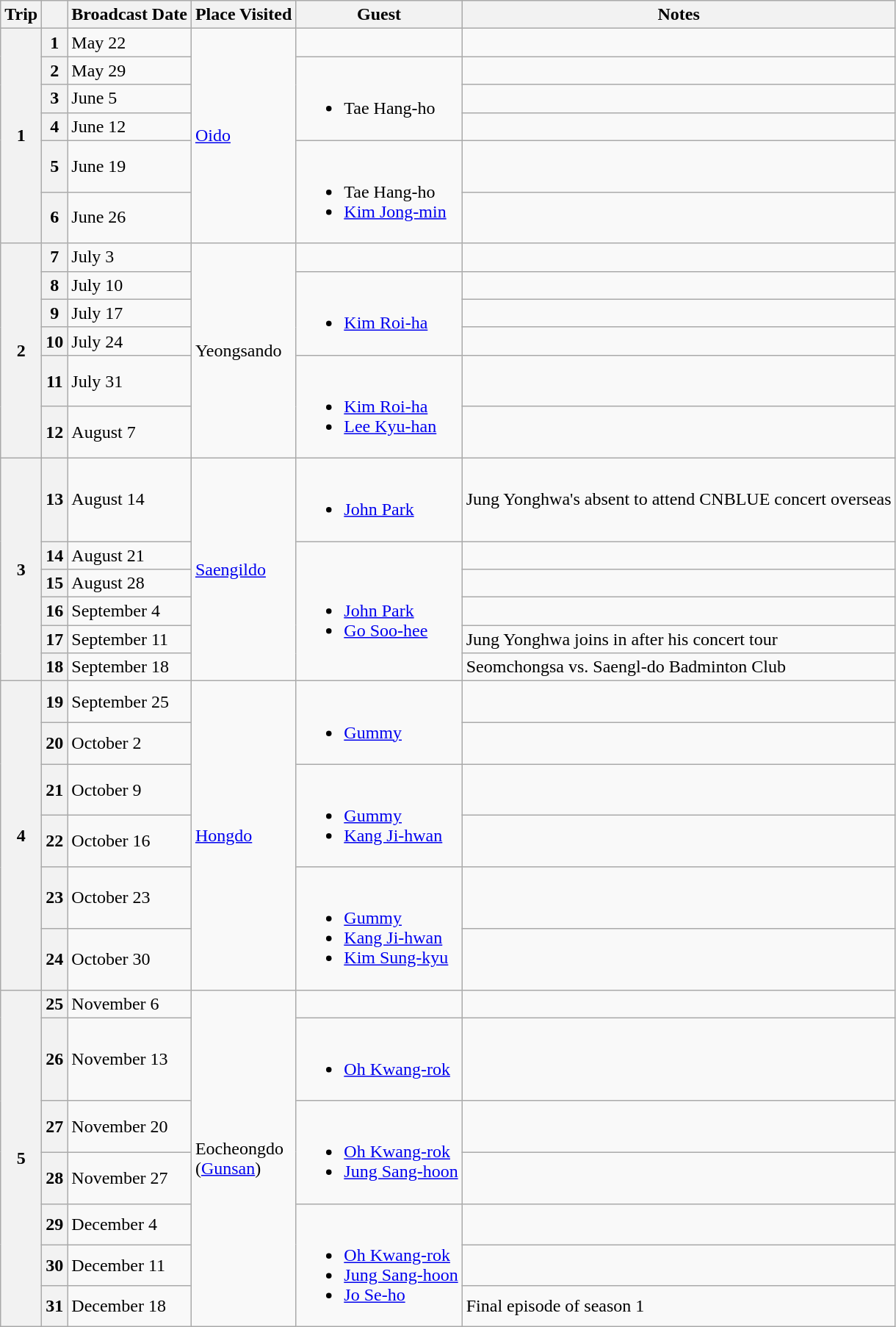<table class="wikitable" ;font-size: 90%">
<tr>
<th>Trip</th>
<th></th>
<th>Broadcast Date</th>
<th>Place Visited</th>
<th>Guest</th>
<th>Notes</th>
</tr>
<tr>
<th rowspan=6>1</th>
<th>1</th>
<td>May 22</td>
<td rowspan=6><a href='#'>Oido</a></td>
<td></td>
<td></td>
</tr>
<tr>
<th>2</th>
<td>May 29</td>
<td rowspan=3><br><ul><li>Tae Hang-ho</li></ul></td>
<td></td>
</tr>
<tr>
<th>3</th>
<td>June 5</td>
<td></td>
</tr>
<tr>
<th>4</th>
<td>June 12</td>
<td></td>
</tr>
<tr>
<th>5</th>
<td>June 19</td>
<td rowspan=2><br><ul><li>Tae Hang-ho</li><li><a href='#'>Kim Jong-min</a></li></ul></td>
<td></td>
</tr>
<tr>
<th>6</th>
<td>June 26</td>
<td></td>
</tr>
<tr>
<th rowspan=6>2</th>
<th>7</th>
<td>July 3</td>
<td rowspan=6>Yeongsando</td>
<td></td>
<td></td>
</tr>
<tr>
<th>8</th>
<td>July 10</td>
<td rowspan=3><br><ul><li><a href='#'>Kim Roi-ha</a></li></ul></td>
<td></td>
</tr>
<tr>
<th>9</th>
<td>July 17</td>
<td></td>
</tr>
<tr>
<th>10</th>
<td>July 24</td>
<td></td>
</tr>
<tr>
<th>11</th>
<td>July 31</td>
<td rowspan=2><br><ul><li><a href='#'>Kim Roi-ha</a></li><li><a href='#'>Lee Kyu-han</a></li></ul></td>
<td></td>
</tr>
<tr>
<th>12</th>
<td>August 7</td>
<td></td>
</tr>
<tr>
<th rowspan=6>3</th>
<th>13</th>
<td>August 14</td>
<td rowspan=6><a href='#'>Saengildo</a></td>
<td><br><ul><li><a href='#'>John Park</a></li></ul></td>
<td>Jung Yonghwa's absent to attend CNBLUE concert overseas</td>
</tr>
<tr>
<th>14</th>
<td>August 21</td>
<td rowspan=5><br><ul><li><a href='#'>John Park</a></li><li><a href='#'>Go Soo-hee</a></li></ul></td>
<td></td>
</tr>
<tr>
<th>15</th>
<td>August 28</td>
<td></td>
</tr>
<tr>
<th>16</th>
<td>September 4</td>
<td></td>
</tr>
<tr>
<th>17</th>
<td>September 11</td>
<td>Jung Yonghwa joins in after his concert tour</td>
</tr>
<tr>
<th>18</th>
<td>September 18</td>
<td>Seomchongsa vs. Saengl-do Badminton Club</td>
</tr>
<tr>
<th rowspan=6>4</th>
<th>19</th>
<td>September 25</td>
<td rowspan=6><a href='#'>Hongdo</a></td>
<td rowspan=2><br><ul><li><a href='#'>Gummy</a></li></ul></td>
<td></td>
</tr>
<tr>
<th>20</th>
<td>October 2</td>
<td></td>
</tr>
<tr>
<th>21</th>
<td>October 9</td>
<td rowspan=2><br><ul><li><a href='#'>Gummy</a></li><li><a href='#'>Kang Ji-hwan</a></li></ul></td>
<td></td>
</tr>
<tr>
<th>22</th>
<td>October 16</td>
<td></td>
</tr>
<tr>
<th>23</th>
<td>October 23</td>
<td rowspan=2><br><ul><li><a href='#'>Gummy</a></li><li><a href='#'>Kang Ji-hwan</a></li><li><a href='#'>Kim Sung-kyu</a></li></ul></td>
<td></td>
</tr>
<tr>
<th>24</th>
<td>October 30</td>
<td></td>
</tr>
<tr>
<th rowspan=7>5</th>
<th>25</th>
<td>November 6</td>
<td rowspan=7>Eocheongdo<br>(<a href='#'>Gunsan</a>)</td>
<td></td>
<td></td>
</tr>
<tr>
<th>26</th>
<td>November 13</td>
<td><br><ul><li><a href='#'>Oh Kwang-rok</a></li></ul></td>
<td></td>
</tr>
<tr>
<th>27</th>
<td>November 20</td>
<td rowspan=2><br><ul><li><a href='#'>Oh Kwang-rok</a></li><li><a href='#'>Jung Sang-hoon</a></li></ul></td>
<td></td>
</tr>
<tr>
<th>28</th>
<td>November 27</td>
<td></td>
</tr>
<tr>
<th>29</th>
<td>December 4</td>
<td rowspan=3><br><ul><li><a href='#'>Oh Kwang-rok</a></li><li><a href='#'>Jung Sang-hoon</a></li><li><a href='#'>Jo Se-ho</a></li></ul></td>
<td></td>
</tr>
<tr>
<th>30</th>
<td>December 11</td>
<td></td>
</tr>
<tr>
<th>31</th>
<td>December 18</td>
<td>Final episode of season 1</td>
</tr>
</table>
